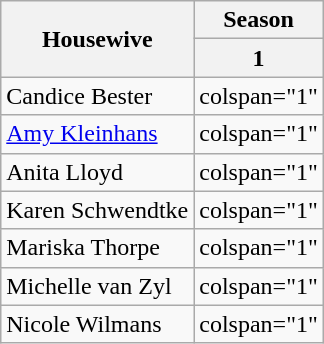<table class="wikitable">
<tr>
<th rowspan="2">Housewive</th>
<th>Season</th>
</tr>
<tr>
<th>1</th>
</tr>
<tr>
<td>Candice Bester</td>
<td>colspan="1" </td>
</tr>
<tr>
<td><a href='#'>Amy Kleinhans</a></td>
<td>colspan="1" </td>
</tr>
<tr>
<td>Anita Lloyd</td>
<td>colspan="1" </td>
</tr>
<tr>
<td>Karen Schwendtke</td>
<td>colspan="1" </td>
</tr>
<tr>
<td>Mariska Thorpe</td>
<td>colspan="1" </td>
</tr>
<tr>
<td>Michelle van Zyl</td>
<td>colspan="1" </td>
</tr>
<tr>
<td>Nicole Wilmans</td>
<td>colspan="1" </td>
</tr>
</table>
